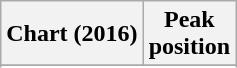<table class="wikitable sortable plainrowheaders">
<tr>
<th scope="col">Chart (2016)</th>
<th scope="col">Peak<br>position</th>
</tr>
<tr>
</tr>
<tr>
</tr>
<tr>
</tr>
</table>
